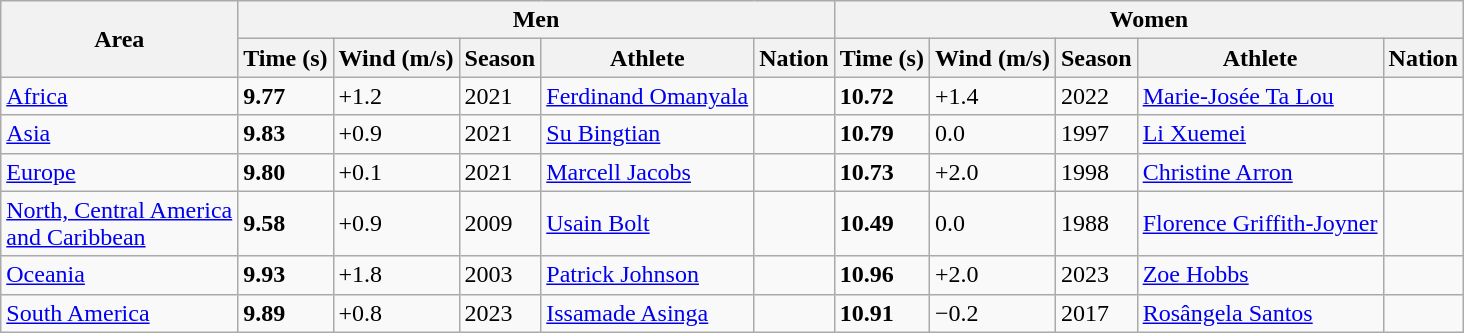<table class="wikitable">
<tr>
<th rowspan=2>Area</th>
<th colspan=5>Men</th>
<th colspan=5>Women</th>
</tr>
<tr>
<th>Time (s)</th>
<th>Wind (m/s)</th>
<th>Season</th>
<th>Athlete</th>
<th>Nation</th>
<th>Time (s)</th>
<th>Wind (m/s)</th>
<th>Season</th>
<th>Athlete</th>
<th>Nation</th>
</tr>
<tr>
<td><a href='#'>Africa</a> </td>
<td><strong>9.77</strong></td>
<td>+1.2</td>
<td>2021</td>
<td><a href='#'>Ferdinand Omanyala</a></td>
<td></td>
<td><strong>10.72</strong></td>
<td>+1.4</td>
<td>2022</td>
<td><a href='#'>Marie-Josée Ta Lou</a></td>
<td></td>
</tr>
<tr>
<td><a href='#'>Asia</a> </td>
<td><strong>9.83</strong></td>
<td>+0.9</td>
<td>2021</td>
<td><a href='#'>Su Bingtian</a></td>
<td></td>
<td><strong>10.79</strong></td>
<td>0.0</td>
<td>1997</td>
<td><a href='#'>Li Xuemei</a></td>
<td></td>
</tr>
<tr>
<td><a href='#'>Europe</a> </td>
<td><strong>9.80</strong></td>
<td>+0.1</td>
<td>2021</td>
<td><a href='#'>Marcell Jacobs</a></td>
<td></td>
<td><strong>10.73</strong></td>
<td>+2.0</td>
<td>1998</td>
<td><a href='#'>Christine Arron</a></td>
<td></td>
</tr>
<tr>
<td><a href='#'>North, Central America<br> and Caribbean</a> </td>
<td><strong>9.58</strong> </td>
<td>+0.9</td>
<td>2009</td>
<td><a href='#'>Usain Bolt</a></td>
<td></td>
<td><strong>10.49</strong> </td>
<td>0.0</td>
<td>1988</td>
<td><a href='#'>Florence Griffith-Joyner</a></td>
<td></td>
</tr>
<tr>
<td><a href='#'>Oceania</a> </td>
<td><strong>9.93</strong></td>
<td>+1.8</td>
<td>2003</td>
<td><a href='#'>Patrick Johnson</a></td>
<td></td>
<td><strong>10.96</strong></td>
<td>+2.0</td>
<td>2023</td>
<td><a href='#'>Zoe Hobbs</a></td>
<td></td>
</tr>
<tr>
<td><a href='#'>South America</a> </td>
<td><strong>9.89</strong></td>
<td>+0.8</td>
<td>2023</td>
<td><a href='#'>Issamade Asinga</a></td>
<td></td>
<td><strong>10.91</strong></td>
<td>−0.2</td>
<td>2017</td>
<td><a href='#'>Rosângela Santos</a></td>
<td></td>
</tr>
</table>
